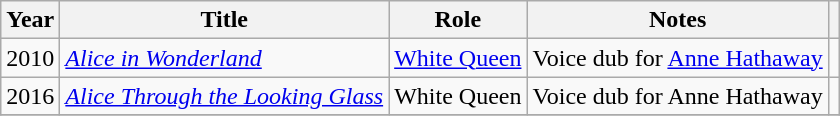<table class="wikitable sortable">
<tr>
<th>Year</th>
<th>Title</th>
<th>Role</th>
<th class="unsortable">Notes</th>
<th class="unsortable"></th>
</tr>
<tr>
<td>2010</td>
<td><em><a href='#'>Alice in Wonderland</a></em></td>
<td><a href='#'>White Queen</a></td>
<td>Voice dub for <a href='#'>Anne Hathaway</a></td>
<td></td>
</tr>
<tr>
<td>2016</td>
<td><em><a href='#'>Alice Through the Looking Glass</a></em></td>
<td>White Queen</td>
<td>Voice dub for Anne Hathaway</td>
<td></td>
</tr>
<tr>
</tr>
</table>
